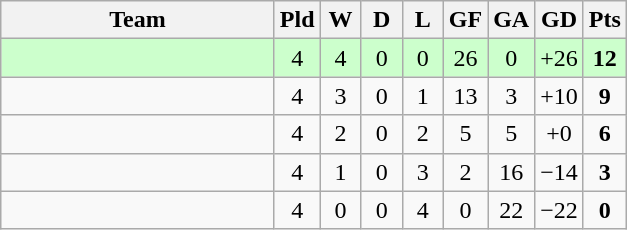<table class="wikitable" style="text-align:center;">
<tr>
<th width=175>Team</th>
<th width=20 abbr="Played">Pld</th>
<th width=20 abbr="Won">W</th>
<th width=20 abbr="Drawn">D</th>
<th width=20 abbr="Lost">L</th>
<th width=20 abbr="Goals for">GF</th>
<th width=20 abbr="Goals against">GA</th>
<th width=20 abbr="Goal difference">GD</th>
<th width=20 abbr="Points">Pts</th>
</tr>
<tr bgcolor=#ccffcc>
<td align="left"></td>
<td>4</td>
<td>4</td>
<td>0</td>
<td>0</td>
<td>26</td>
<td>0</td>
<td>+26</td>
<td><strong>12</strong></td>
</tr>
<tr>
<td align="left"></td>
<td>4</td>
<td>3</td>
<td>0</td>
<td>1</td>
<td>13</td>
<td>3</td>
<td>+10</td>
<td><strong>9</strong></td>
</tr>
<tr>
<td align="left"></td>
<td>4</td>
<td>2</td>
<td>0</td>
<td>2</td>
<td>5</td>
<td>5</td>
<td>+0</td>
<td><strong>6</strong></td>
</tr>
<tr>
<td align="left"></td>
<td>4</td>
<td>1</td>
<td>0</td>
<td>3</td>
<td>2</td>
<td>16</td>
<td>−14</td>
<td><strong>3</strong></td>
</tr>
<tr>
<td align="left"></td>
<td>4</td>
<td>0</td>
<td>0</td>
<td>4</td>
<td>0</td>
<td>22</td>
<td>−22</td>
<td><strong>0</strong></td>
</tr>
</table>
